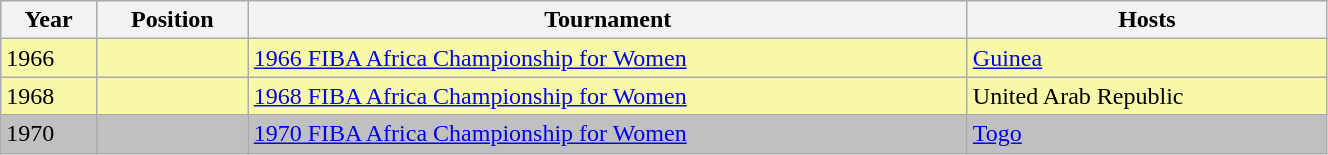<table class="wikitable" width=70%>
<tr>
<th>Year</th>
<th>Position</th>
<th>Tournament</th>
<th>Hosts</th>
</tr>
<tr valign="top" bgcolor="#F7F9A8">
<td>1966</td>
<td></td>
<td><a href='#'>1966 FIBA Africa Championship for Women</a></td>
<td><a href='#'>Guinea</a></td>
</tr>
<tr valign="top" bgcolor="#F7F9A8">
<td>1968</td>
<td></td>
<td><a href='#'>1968 FIBA Africa Championship for Women</a></td>
<td>United Arab Republic</td>
</tr>
<tr valign="top" bgcolor="silver">
<td>1970</td>
<td></td>
<td><a href='#'>1970 FIBA Africa Championship for Women</a></td>
<td><a href='#'>Togo</a></td>
</tr>
</table>
